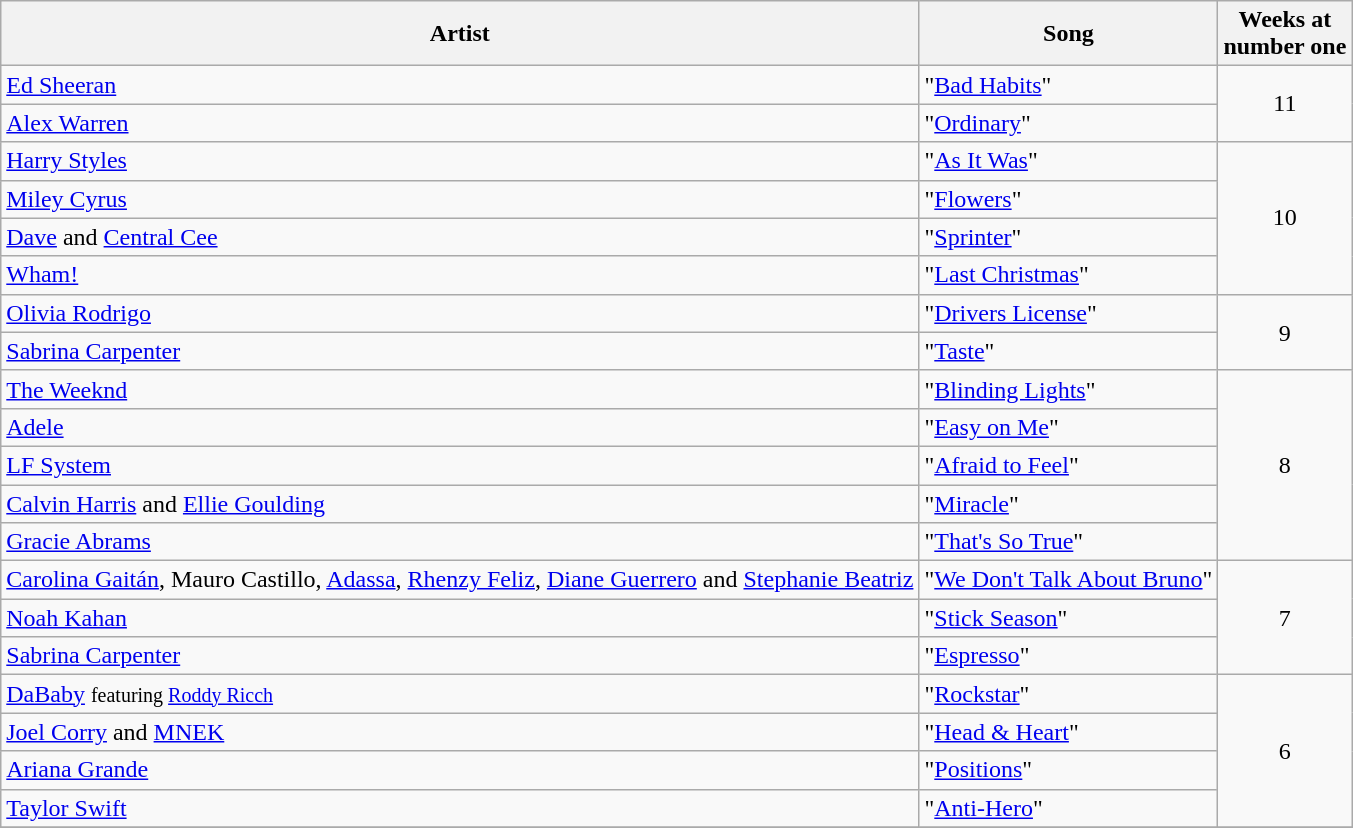<table class="wikitable sortable" style="text-align:center;">
<tr>
<th scope=col>Artist</th>
<th scope=col>Song</th>
<th scope=col>Weeks at<br>number one</th>
</tr>
<tr>
<td align=left><a href='#'>Ed Sheeran</a></td>
<td align=left>"<a href='#'>Bad Habits</a>"</td>
<td rowspan="2">11</td>
</tr>
<tr>
<td align=left><a href='#'>Alex Warren</a></td>
<td align=left>"<a href='#'>Ordinary</a>"</td>
</tr>
<tr>
<td align=left><a href='#'>Harry Styles</a></td>
<td align=left>"<a href='#'>As It Was</a>"</td>
<td rowspan="4">10</td>
</tr>
<tr>
<td align=left><a href='#'>Miley Cyrus</a></td>
<td align=left>"<a href='#'>Flowers</a>"</td>
</tr>
<tr>
<td align=left><a href='#'>Dave</a> and <a href='#'>Central Cee</a></td>
<td align=left>"<a href='#'>Sprinter</a>"</td>
</tr>
<tr>
<td align=left><a href='#'>Wham!</a></td>
<td align=left>"<a href='#'>Last Christmas</a>"</td>
</tr>
<tr>
<td align=left><a href='#'>Olivia Rodrigo</a></td>
<td align=left>"<a href='#'>Drivers License</a>"</td>
<td rowspan="2">9</td>
</tr>
<tr>
<td align=left><a href='#'>Sabrina Carpenter</a></td>
<td align=left>"<a href='#'>Taste</a>"</td>
</tr>
<tr>
<td align=left><a href='#'>The Weeknd</a></td>
<td align=left>"<a href='#'>Blinding Lights</a>"</td>
<td rowspan="5">8</td>
</tr>
<tr>
<td align=left><a href='#'>Adele</a></td>
<td align=left>"<a href='#'>Easy on Me</a>"</td>
</tr>
<tr>
<td align=left><a href='#'>LF System</a></td>
<td align=left>"<a href='#'>Afraid to Feel</a>"</td>
</tr>
<tr>
<td align=left><a href='#'>Calvin Harris</a> and <a href='#'>Ellie Goulding</a></td>
<td align=left>"<a href='#'>Miracle</a>"</td>
</tr>
<tr>
<td align=left><a href='#'>Gracie Abrams</a></td>
<td align=left>"<a href='#'>That's So True</a>"</td>
</tr>
<tr>
<td align=left><a href='#'>Carolina Gaitán</a>, Mauro Castillo, <a href='#'>Adassa</a>, <a href='#'>Rhenzy Feliz</a>, <a href='#'>Diane Guerrero</a> and <a href='#'>Stephanie Beatriz</a></td>
<td align=left>"<a href='#'>We Don't Talk About Bruno</a>"</td>
<td rowspan="3">7</td>
</tr>
<tr>
<td align=left><a href='#'>Noah Kahan</a></td>
<td align=left>"<a href='#'>Stick Season</a>"</td>
</tr>
<tr>
<td align=left><a href='#'>Sabrina Carpenter</a></td>
<td align=left>"<a href='#'>Espresso</a>"</td>
</tr>
<tr>
<td align=left><a href='#'>DaBaby</a> <small>featuring <a href='#'>Roddy Ricch</a></small></td>
<td align=left>"<a href='#'>Rockstar</a>"</td>
<td rowspan="4">6</td>
</tr>
<tr>
<td align=left><a href='#'>Joel Corry</a> and <a href='#'>MNEK</a></td>
<td align=left>"<a href='#'>Head & Heart</a>"</td>
</tr>
<tr>
<td align=left><a href='#'>Ariana Grande</a></td>
<td align=left>"<a href='#'>Positions</a>"</td>
</tr>
<tr>
<td align=left><a href='#'>Taylor Swift</a></td>
<td align=left>"<a href='#'>Anti-Hero</a>"</td>
</tr>
<tr>
</tr>
</table>
